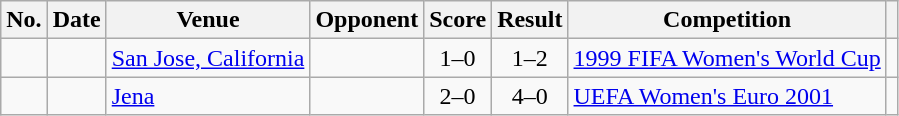<table class="wikitable sortable">
<tr>
<th scope="col">No.</th>
<th scope="col">Date</th>
<th scope="col">Venue</th>
<th scope="col">Opponent</th>
<th scope="col">Score</th>
<th scope="col">Result</th>
<th scope="col">Competition</th>
<th scope="col" class="unsortable"></th>
</tr>
<tr>
<td style="text-align:center"></td>
<td></td>
<td><a href='#'>San Jose, California</a></td>
<td></td>
<td style="text-align:center">1–0</td>
<td style="text-align:center">1–2</td>
<td><a href='#'>1999 FIFA Women's World Cup</a></td>
<td></td>
</tr>
<tr>
<td style="text-align:center"></td>
<td></td>
<td><a href='#'>Jena</a></td>
<td></td>
<td style="text-align:center">2–0</td>
<td style="text-align:center">4–0</td>
<td><a href='#'>UEFA Women's Euro 2001</a></td>
<td></td>
</tr>
</table>
